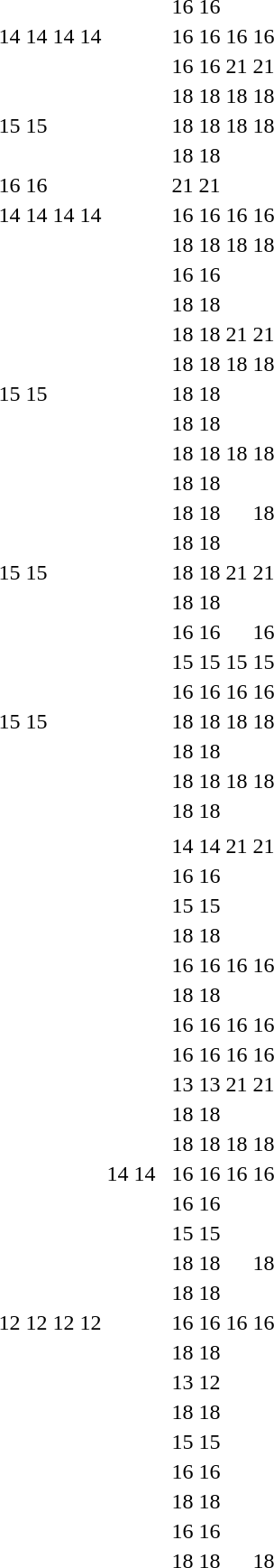<table>
<tr>
</tr>
<tr>
<td></td>
<td></td>
<td></td>
<td></td>
<td></td>
<td></td>
<td></td>
<td></td>
<td></td>
<td></td>
<td>16</td>
<td>16</td>
<td></td>
<td></td>
<td></td>
</tr>
<tr>
<td></td>
<td></td>
<td>14</td>
<td>14</td>
<td>14</td>
<td>14</td>
<td></td>
<td></td>
<td></td>
<td></td>
<td>16</td>
<td>16</td>
<td>16</td>
<td>16</td>
<td></td>
</tr>
<tr>
<td></td>
<td></td>
<td></td>
<td></td>
<td></td>
<td></td>
<td></td>
<td></td>
<td></td>
<td></td>
<td>16</td>
<td>16</td>
<td>21</td>
<td>21</td>
<td></td>
</tr>
<tr>
<td></td>
<td></td>
<td></td>
<td></td>
<td></td>
<td></td>
<td></td>
<td></td>
<td></td>
<td></td>
<td>18</td>
<td>18</td>
<td>18</td>
<td>18</td>
<td></td>
</tr>
<tr>
<td></td>
<td></td>
<td>15</td>
<td>15</td>
<td></td>
<td></td>
<td></td>
<td></td>
<td></td>
<td></td>
<td>18</td>
<td>18</td>
<td>18</td>
<td>18</td>
<td></td>
</tr>
<tr>
<td></td>
<td></td>
<td></td>
<td></td>
<td></td>
<td></td>
<td></td>
<td></td>
<td></td>
<td></td>
<td>18</td>
<td>18</td>
<td></td>
<td></td>
<td></td>
</tr>
<tr>
<td></td>
<td></td>
<td>16</td>
<td>16</td>
<td></td>
<td></td>
<td></td>
<td></td>
<td></td>
<td></td>
<td>21</td>
<td>21</td>
<td></td>
<td></td>
<td></td>
</tr>
<tr>
<td></td>
<td></td>
<td>14</td>
<td>14</td>
<td>14</td>
<td>14</td>
<td></td>
<td></td>
<td></td>
<td></td>
<td>16</td>
<td>16</td>
<td>16</td>
<td>16</td>
<td></td>
</tr>
<tr>
<td></td>
<td></td>
<td></td>
<td></td>
<td></td>
<td></td>
<td></td>
<td></td>
<td></td>
<td></td>
<td>18</td>
<td>18</td>
<td>18</td>
<td>18</td>
<td></td>
</tr>
<tr>
<td></td>
<td></td>
<td></td>
<td></td>
<td></td>
<td></td>
<td></td>
<td></td>
<td></td>
<td></td>
<td>16</td>
<td>16</td>
<td></td>
<td></td>
<td></td>
</tr>
<tr>
<td></td>
<td></td>
<td></td>
<td></td>
<td></td>
<td></td>
<td></td>
<td></td>
<td></td>
<td></td>
<td>18</td>
<td>18</td>
<td></td>
<td></td>
<td></td>
</tr>
<tr>
<td></td>
<td></td>
<td></td>
<td></td>
<td></td>
<td></td>
<td></td>
<td></td>
<td></td>
<td></td>
<td>18</td>
<td>18</td>
<td>21</td>
<td>21</td>
<td></td>
</tr>
<tr>
<td></td>
<td></td>
<td></td>
<td></td>
<td></td>
<td></td>
<td></td>
<td></td>
<td></td>
<td></td>
<td>18</td>
<td>18</td>
<td>18</td>
<td>18</td>
<td></td>
</tr>
<tr>
<td></td>
<td></td>
<td>15</td>
<td>15</td>
<td></td>
<td></td>
<td></td>
<td></td>
<td></td>
<td></td>
<td>18</td>
<td>18</td>
<td></td>
<td></td>
<td></td>
</tr>
<tr>
<td></td>
<td></td>
<td></td>
<td></td>
<td></td>
<td></td>
<td></td>
<td></td>
<td></td>
<td></td>
<td>18</td>
<td>18</td>
<td></td>
<td></td>
<td></td>
</tr>
<tr>
<td></td>
<td></td>
<td></td>
<td></td>
<td></td>
<td></td>
<td></td>
<td></td>
<td></td>
<td></td>
<td>18</td>
<td>18</td>
<td>18</td>
<td>18</td>
<td></td>
</tr>
<tr>
<td></td>
<td></td>
<td></td>
<td></td>
<td></td>
<td></td>
<td></td>
<td></td>
<td></td>
<td></td>
<td>18</td>
<td>18</td>
<td></td>
<td></td>
<td></td>
</tr>
<tr>
<td></td>
<td></td>
<td></td>
<td></td>
<td></td>
<td></td>
<td></td>
<td></td>
<td></td>
<td></td>
<td>18</td>
<td>18</td>
<td></td>
<td>18</td>
<td></td>
</tr>
<tr>
<td></td>
<td></td>
<td></td>
<td></td>
<td></td>
<td></td>
<td></td>
<td></td>
<td></td>
<td></td>
<td>18</td>
<td>18</td>
<td></td>
<td></td>
<td></td>
</tr>
<tr>
<td></td>
<td></td>
<td>15</td>
<td>15</td>
<td></td>
<td></td>
<td></td>
<td></td>
<td></td>
<td></td>
<td>18</td>
<td>18</td>
<td>21</td>
<td>21</td>
<td></td>
</tr>
<tr>
<td></td>
<td></td>
<td></td>
<td></td>
<td></td>
<td></td>
<td></td>
<td></td>
<td></td>
<td></td>
<td>18</td>
<td>18</td>
<td></td>
<td></td>
<td></td>
</tr>
<tr>
<td></td>
<td></td>
<td></td>
<td></td>
<td></td>
<td></td>
<td></td>
<td></td>
<td></td>
<td></td>
<td>16</td>
<td>16</td>
<td></td>
<td>16</td>
<td></td>
</tr>
<tr>
<td></td>
<td></td>
<td></td>
<td></td>
<td></td>
<td></td>
<td></td>
<td></td>
<td></td>
<td></td>
<td>15</td>
<td>15</td>
<td>15</td>
<td>15</td>
<td></td>
</tr>
<tr>
<td></td>
<td></td>
<td></td>
<td></td>
<td></td>
<td></td>
<td></td>
<td></td>
<td></td>
<td></td>
<td>16</td>
<td>16</td>
<td>16</td>
<td>16</td>
<td></td>
</tr>
<tr>
<td></td>
<td></td>
<td>15</td>
<td>15</td>
<td></td>
<td></td>
<td></td>
<td></td>
<td></td>
<td></td>
<td>18</td>
<td>18</td>
<td>18</td>
<td>18</td>
<td></td>
</tr>
<tr>
<td></td>
<td></td>
<td></td>
<td></td>
<td></td>
<td></td>
<td></td>
<td></td>
<td></td>
<td></td>
<td>18</td>
<td>18</td>
<td></td>
<td></td>
<td></td>
</tr>
<tr>
<td></td>
<td></td>
<td></td>
<td></td>
<td></td>
<td></td>
<td></td>
<td></td>
<td></td>
<td></td>
<td>18</td>
<td>18</td>
<td>18</td>
<td>18</td>
<td></td>
</tr>
<tr>
<td></td>
<td></td>
<td></td>
<td></td>
<td></td>
<td></td>
<td></td>
<td></td>
<td></td>
<td></td>
<td>18</td>
<td>18</td>
<td></td>
<td></td>
<td></td>
</tr>
<tr>
<td></td>
<td></td>
<td></td>
<td></td>
<td></td>
<td></td>
<td></td>
<td></td>
<td></td>
<td></td>
<td></td>
<td></td>
<td></td>
<td></td>
<td></td>
</tr>
<tr>
<td></td>
<td></td>
<td></td>
<td></td>
<td></td>
<td></td>
<td></td>
<td></td>
<td></td>
<td></td>
<td>14</td>
<td>14</td>
<td>21</td>
<td>21</td>
<td></td>
</tr>
<tr>
<td></td>
<td></td>
<td></td>
<td></td>
<td></td>
<td></td>
<td></td>
<td></td>
<td></td>
<td></td>
<td>16</td>
<td>16</td>
<td></td>
<td></td>
<td></td>
</tr>
<tr>
<td></td>
<td></td>
<td></td>
<td></td>
<td></td>
<td></td>
<td></td>
<td></td>
<td></td>
<td></td>
<td>15</td>
<td>15</td>
<td></td>
<td></td>
<td></td>
</tr>
<tr>
<td></td>
<td></td>
<td></td>
<td></td>
<td></td>
<td></td>
<td></td>
<td></td>
<td></td>
<td></td>
<td>18</td>
<td>18</td>
<td></td>
<td></td>
<td></td>
</tr>
<tr>
<td></td>
<td></td>
<td></td>
<td></td>
<td></td>
<td></td>
<td></td>
<td></td>
<td></td>
<td></td>
<td>16</td>
<td>16</td>
<td>16</td>
<td>16</td>
<td></td>
</tr>
<tr>
<td></td>
<td></td>
<td></td>
<td></td>
<td></td>
<td></td>
<td></td>
<td></td>
<td></td>
<td></td>
<td>18</td>
<td>18</td>
<td></td>
<td></td>
<td></td>
</tr>
<tr>
<td></td>
<td></td>
<td></td>
<td></td>
<td></td>
<td></td>
<td></td>
<td></td>
<td></td>
<td></td>
<td>16</td>
<td>16</td>
<td>16</td>
<td>16</td>
<td></td>
</tr>
<tr>
<td></td>
<td></td>
<td></td>
<td></td>
<td></td>
<td></td>
<td></td>
<td></td>
<td></td>
<td></td>
<td>16</td>
<td>16</td>
<td>16</td>
<td>16</td>
<td></td>
</tr>
<tr>
<td></td>
<td></td>
<td></td>
<td></td>
<td></td>
<td></td>
<td></td>
<td></td>
<td></td>
<td></td>
<td>13</td>
<td>13</td>
<td>21</td>
<td>21</td>
<td></td>
</tr>
<tr>
<td></td>
<td></td>
<td></td>
<td></td>
<td></td>
<td></td>
<td></td>
<td></td>
<td></td>
<td></td>
<td>18</td>
<td>18</td>
<td></td>
<td></td>
<td></td>
</tr>
<tr>
<td></td>
<td></td>
<td></td>
<td></td>
<td></td>
<td></td>
<td></td>
<td></td>
<td></td>
<td></td>
<td>18</td>
<td>18</td>
<td>18</td>
<td>18</td>
<td></td>
</tr>
<tr>
<td></td>
<td></td>
<td></td>
<td></td>
<td></td>
<td></td>
<td>14</td>
<td>14</td>
<td></td>
<td></td>
<td>16</td>
<td>16</td>
<td>16</td>
<td>16</td>
<td></td>
</tr>
<tr>
<td></td>
<td></td>
<td></td>
<td></td>
<td></td>
<td></td>
<td></td>
<td></td>
<td></td>
<td></td>
<td>16</td>
<td>16</td>
<td></td>
<td></td>
<td></td>
</tr>
<tr>
<td></td>
<td></td>
<td></td>
<td></td>
<td></td>
<td></td>
<td></td>
<td></td>
<td></td>
<td></td>
<td>15</td>
<td>15</td>
<td></td>
<td></td>
<td></td>
</tr>
<tr>
<td></td>
<td></td>
<td></td>
<td></td>
<td></td>
<td></td>
<td></td>
<td></td>
<td></td>
<td></td>
<td>18</td>
<td>18</td>
<td></td>
<td>18</td>
<td></td>
</tr>
<tr>
<td></td>
<td></td>
<td></td>
<td></td>
<td></td>
<td></td>
<td></td>
<td></td>
<td></td>
<td></td>
<td>18</td>
<td>18</td>
<td></td>
<td></td>
<td></td>
</tr>
<tr>
<td></td>
<td></td>
<td>12</td>
<td>12</td>
<td>12</td>
<td>12</td>
<td></td>
<td></td>
<td></td>
<td></td>
<td>16</td>
<td>16</td>
<td>16</td>
<td>16</td>
<td></td>
</tr>
<tr>
<td></td>
<td></td>
<td></td>
<td></td>
<td></td>
<td></td>
<td></td>
<td></td>
<td></td>
<td></td>
<td>18</td>
<td>18</td>
<td></td>
<td></td>
<td></td>
</tr>
<tr>
<td></td>
<td></td>
<td></td>
<td></td>
<td></td>
<td></td>
<td></td>
<td></td>
<td></td>
<td></td>
<td>13</td>
<td>12</td>
<td></td>
<td></td>
<td></td>
</tr>
<tr>
<td></td>
<td></td>
<td></td>
<td></td>
<td></td>
<td></td>
<td></td>
<td></td>
<td></td>
<td></td>
<td>18</td>
<td>18</td>
<td></td>
<td></td>
<td></td>
</tr>
<tr>
<td></td>
<td></td>
<td></td>
<td></td>
<td></td>
<td></td>
<td></td>
<td></td>
<td></td>
<td></td>
<td>15</td>
<td>15</td>
<td></td>
<td></td>
<td></td>
</tr>
<tr>
<td></td>
<td></td>
<td></td>
<td></td>
<td></td>
<td></td>
<td></td>
<td></td>
<td></td>
<td></td>
<td>16</td>
<td>16</td>
<td></td>
<td></td>
<td></td>
</tr>
<tr>
<td></td>
<td></td>
<td></td>
<td></td>
<td></td>
<td></td>
<td></td>
<td></td>
<td></td>
<td></td>
<td>18</td>
<td>18</td>
<td></td>
<td></td>
<td></td>
</tr>
<tr>
<td></td>
<td></td>
<td></td>
<td></td>
<td></td>
<td></td>
<td></td>
<td></td>
<td></td>
<td></td>
<td>16</td>
<td>16</td>
<td></td>
<td></td>
<td></td>
</tr>
<tr>
<td></td>
<td></td>
<td></td>
<td></td>
<td></td>
<td></td>
<td></td>
<td></td>
<td></td>
<td></td>
<td>18</td>
<td>18</td>
<td></td>
<td>18</td>
<td><br></td>
</tr>
</table>
